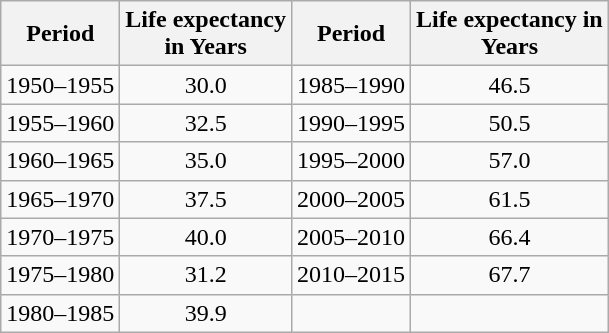<table class="wikitable" style="text-align:center">
<tr>
<th>Period</th>
<th>Life expectancy <br>in Years</th>
<th>Period</th>
<th>Life expectancy in<br>Years</th>
</tr>
<tr>
<td>1950–1955</td>
<td>30.0</td>
<td>1985–1990</td>
<td>46.5</td>
</tr>
<tr>
<td>1955–1960</td>
<td>32.5</td>
<td>1990–1995</td>
<td>50.5</td>
</tr>
<tr>
<td>1960–1965</td>
<td>35.0</td>
<td>1995–2000</td>
<td>57.0</td>
</tr>
<tr>
<td>1965–1970</td>
<td>37.5</td>
<td>2000–2005</td>
<td>61.5</td>
</tr>
<tr>
<td>1970–1975</td>
<td>40.0</td>
<td>2005–2010</td>
<td>66.4</td>
</tr>
<tr>
<td>1975–1980</td>
<td>31.2</td>
<td>2010–2015</td>
<td>67.7</td>
</tr>
<tr>
<td>1980–1985</td>
<td>39.9</td>
<td></td>
<td></td>
</tr>
</table>
